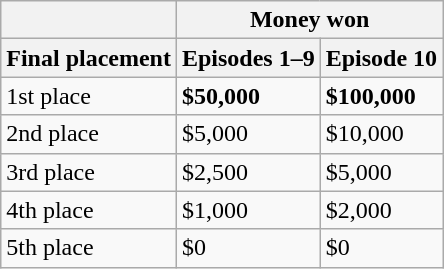<table class="wikitable">
<tr>
<th></th>
<th colspan="2">Money won</th>
</tr>
<tr>
<th>Final placement</th>
<th>Episodes 1–9</th>
<th>Episode 10</th>
</tr>
<tr>
<td>1st place</td>
<td><strong>$50,000</strong></td>
<td><strong>$100,000</strong></td>
</tr>
<tr>
<td>2nd place</td>
<td>$5,000</td>
<td>$10,000</td>
</tr>
<tr>
<td>3rd place</td>
<td>$2,500</td>
<td>$5,000</td>
</tr>
<tr>
<td>4th place</td>
<td>$1,000</td>
<td>$2,000</td>
</tr>
<tr>
<td>5th place</td>
<td>$0</td>
<td>$0</td>
</tr>
</table>
